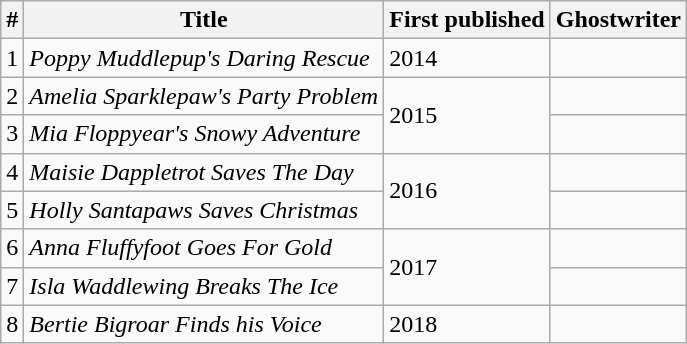<table class="wikitable sortable nowraplinks">
<tr>
<th scope="col">#</th>
<th scope="col">Title</th>
<th scope="col">First published</th>
<th scope="col">Ghostwriter</th>
</tr>
<tr>
<td bgcolor=>1</td>
<td><em>Poppy Muddlepup's Daring Rescue</em></td>
<td>2014</td>
<td></td>
</tr>
<tr>
<td bgcolor=>2</td>
<td><em>Amelia Sparklepaw's Party Problem</em></td>
<td rowspan="2">2015</td>
<td></td>
</tr>
<tr>
<td bgcolor=>3</td>
<td><em>Mia Floppyear's Snowy Adventure</em></td>
<td></td>
</tr>
<tr>
<td bgcolor=>4</td>
<td><em>Maisie Dappletrot Saves The Day</em></td>
<td rowspan="2">2016</td>
<td></td>
</tr>
<tr>
<td bgcolor=>5</td>
<td><em>Holly Santapaws Saves Christmas</em></td>
<td></td>
</tr>
<tr>
<td bgcolor=>6</td>
<td><em>Anna Fluffyfoot Goes For Gold</em></td>
<td rowspan="2">2017</td>
<td></td>
</tr>
<tr>
<td bgcolor=>7</td>
<td><em>Isla Waddlewing Breaks The Ice</em></td>
<td></td>
</tr>
<tr>
<td bgcolor=>8</td>
<td><em>Bertie Bigroar Finds his Voice</em></td>
<td>2018</td>
<td></td>
</tr>
</table>
